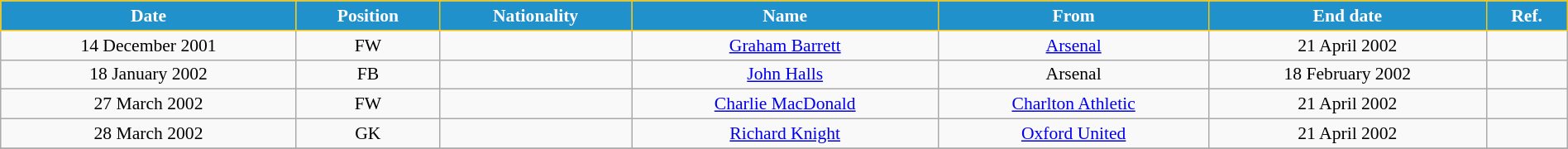<table class="wikitable" style="text-align:center; font-size:90%; width:100%;">
<tr>
<th style="background:#2191CC; color:white; border:1px solid #F7C408; text-align:center;">Date</th>
<th style="background:#2191CC; color:white; border:1px solid #F7C408; text-align:center;">Position</th>
<th style="background:#2191CC; color:white; border:1px solid #F7C408; text-align:center;">Nationality</th>
<th style="background:#2191CC; color:white; border:1px solid #F7C408; text-align:center;">Name</th>
<th style="background:#2191CC; color:white; border:1px solid #F7C408; text-align:center;">From</th>
<th style="background:#2191CC; color:white; border:1px solid #F7C408; text-align:center;">End date</th>
<th style="background:#2191CC; color:white; border:1px solid #F7C408; text-align:center;">Ref.</th>
</tr>
<tr>
<td>14 December 2001</td>
<td>FW</td>
<td></td>
<td><a href='#'>Graham Barrett</a></td>
<td> <a href='#'>Arsenal</a></td>
<td>21 April 2002</td>
<td></td>
</tr>
<tr>
<td>18 January 2002</td>
<td>FB</td>
<td></td>
<td><a href='#'>John Halls</a></td>
<td> Arsenal</td>
<td>18 February 2002</td>
<td></td>
</tr>
<tr>
<td>27 March 2002</td>
<td>FW</td>
<td></td>
<td><a href='#'>Charlie MacDonald</a></td>
<td> <a href='#'>Charlton Athletic</a></td>
<td>21 April 2002</td>
<td></td>
</tr>
<tr>
<td>28 March 2002</td>
<td>GK</td>
<td></td>
<td><a href='#'>Richard Knight</a></td>
<td> <a href='#'>Oxford United</a></td>
<td>21 April 2002</td>
<td></td>
</tr>
<tr>
</tr>
</table>
